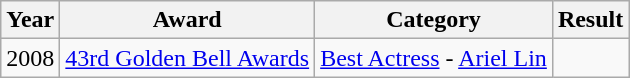<table class="wikitable sortable">
<tr>
<th>Year</th>
<th>Award</th>
<th>Category</th>
<th>Result</th>
</tr>
<tr>
<td>2008</td>
<td><a href='#'>43rd Golden Bell Awards</a></td>
<td align="center"><a href='#'>Best Actress</a> - <a href='#'>Ariel Lin</a></td>
<td></td>
</tr>
</table>
